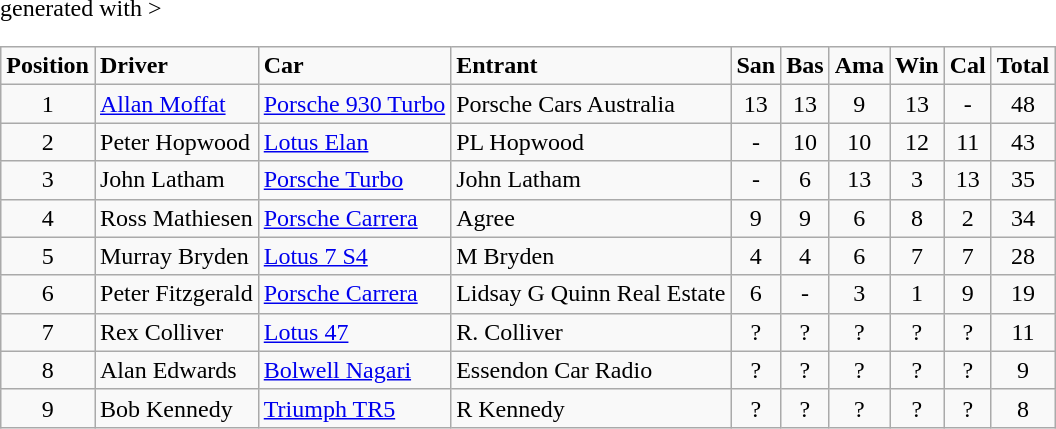<table class="wikitable" <hiddentext>generated with >
<tr style="font-weight:bold">
<td align="center">Position</td>
<td>Driver</td>
<td>Car</td>
<td>Entrant</td>
<td align="center">San</td>
<td align="center">Bas</td>
<td align="center">Ama</td>
<td align="center">Win</td>
<td align="center">Cal</td>
<td align="center">Total</td>
</tr>
<tr>
<td align="center">1</td>
<td><a href='#'>Allan Moffat</a></td>
<td><a href='#'>Porsche 930 Turbo</a></td>
<td>Porsche Cars Australia</td>
<td align="center">13</td>
<td align="center">13</td>
<td align="center">9</td>
<td align="center">13</td>
<td align="center">-</td>
<td align="center">48</td>
</tr>
<tr>
<td align="center">2</td>
<td>Peter Hopwood</td>
<td><a href='#'>Lotus Elan</a></td>
<td>PL Hopwood</td>
<td align="center">-</td>
<td align="center">10</td>
<td align="center">10</td>
<td align="center">12</td>
<td align="center">11</td>
<td align="center">43</td>
</tr>
<tr>
<td align="center">3</td>
<td>John Latham</td>
<td><a href='#'>Porsche Turbo</a></td>
<td>John Latham</td>
<td align="center">-</td>
<td align="center">6</td>
<td align="center">13</td>
<td align="center">3</td>
<td align="center">13</td>
<td align="center">35</td>
</tr>
<tr>
<td align="center">4</td>
<td>Ross Mathiesen</td>
<td><a href='#'>Porsche Carrera</a></td>
<td>Agree</td>
<td align="center">9</td>
<td align="center">9</td>
<td align="center">6</td>
<td align="center">8</td>
<td align="center">2</td>
<td align="center">34</td>
</tr>
<tr>
<td align="center">5</td>
<td>Murray Bryden</td>
<td><a href='#'>Lotus 7 S4</a></td>
<td>M Bryden</td>
<td align="center">4</td>
<td align="center">4</td>
<td align="center">6</td>
<td align="center">7</td>
<td align="center">7</td>
<td align="center">28</td>
</tr>
<tr>
<td align="center">6</td>
<td>Peter Fitzgerald</td>
<td><a href='#'>Porsche Carrera</a></td>
<td>Lidsay G Quinn Real Estate</td>
<td align="center">6</td>
<td align="center">-</td>
<td align="center">3</td>
<td align="center">1</td>
<td align="center">9</td>
<td align="center">19</td>
</tr>
<tr>
<td align="center">7</td>
<td>Rex Colliver</td>
<td><a href='#'>Lotus 47</a></td>
<td>R. Colliver</td>
<td align="center">?</td>
<td align="center">?</td>
<td align="center">?</td>
<td align="center">?</td>
<td align="center">?</td>
<td align="center">11</td>
</tr>
<tr>
<td align="center">8</td>
<td>Alan Edwards</td>
<td><a href='#'>Bolwell Nagari</a></td>
<td>Essendon Car Radio</td>
<td align="center">?</td>
<td align="center">?</td>
<td align="center">?</td>
<td align="center">?</td>
<td align="center">?</td>
<td align="center">9</td>
</tr>
<tr>
<td align="center">9</td>
<td>Bob Kennedy</td>
<td><a href='#'>Triumph TR5</a></td>
<td>R Kennedy</td>
<td align="center">?</td>
<td align="center">?</td>
<td align="center">?</td>
<td align="center">?</td>
<td align="center">?</td>
<td align="center">8</td>
</tr>
</table>
